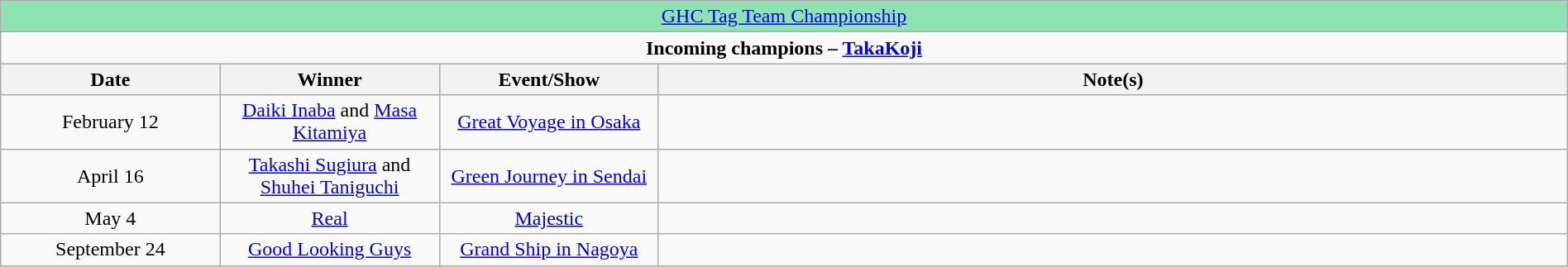<table class="wikitable" style="text-align:center; width:100%;">
<tr style="background:#8ee3b3;">
<td colspan="5" style="text-align: center;"><a href='#'>GHC Tag Team Championship</a></td>
</tr>
<tr>
<td colspan="5" style="text-align: center;"><strong>Incoming champions – <a href='#'>TakaKoji</a> </strong></td>
</tr>
<tr>
<th width=14%>Date</th>
<th width=14%>Winner</th>
<th width=14%>Event/Show</th>
<th width=58%>Note(s)</th>
</tr>
<tr>
<td>February 12</td>
<td><a href='#'>Daiki Inaba</a> and <a href='#'>Masa Kitamiya</a></td>
<td><a href='#'>Great Voyage in Osaka</a></td>
<td></td>
</tr>
<tr>
<td>April 16</td>
<td><a href='#'>Takashi Sugiura</a> and <a href='#'>Shuhei Taniguchi</a></td>
<td><a href='#'>Green Journey in Sendai</a></td>
<td></td>
</tr>
<tr>
<td>May 4</td>
<td><a href='#'>Real</a><br></td>
<td><a href='#'>Majestic</a></td>
<td></td>
</tr>
<tr>
<td>September 24</td>
<td><a href='#'>Good Looking Guys</a><br></td>
<td><a href='#'>Grand Ship in Nagoya</a></td>
<td></td>
</tr>
</table>
